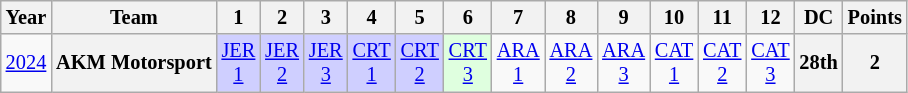<table class="wikitable" style="text-align:center; font-size:85%">
<tr>
<th>Year</th>
<th>Team</th>
<th>1</th>
<th>2</th>
<th>3</th>
<th>4</th>
<th>5</th>
<th>6</th>
<th>7</th>
<th>8</th>
<th>9</th>
<th>10</th>
<th>11</th>
<th>12</th>
<th>DC</th>
<th>Points</th>
</tr>
<tr>
<td><a href='#'>2024</a></td>
<th nowrap>AKM Motorsport</th>
<td style="background:#CFCFFF;"><a href='#'>JER<br>1</a><br></td>
<td style="background:#CFCFFF;"><a href='#'>JER<br>2</a><br></td>
<td style="background:#CFCFFF;"><a href='#'>JER<br>3</a><br></td>
<td style="background:#CFCFFF;"><a href='#'>CRT<br>1</a><br></td>
<td style="background:#CFCFFF;"><a href='#'>CRT<br>2</a><br></td>
<td style="background:#DFFFDF;"><a href='#'>CRT<br>3</a><br></td>
<td><a href='#'>ARA<br>1</a></td>
<td><a href='#'>ARA<br>2</a></td>
<td><a href='#'>ARA<br>3</a></td>
<td><a href='#'>CAT<br>1</a></td>
<td><a href='#'>CAT<br>2</a></td>
<td><a href='#'>CAT<br>3</a></td>
<th style="background:#;">28th</th>
<th style="background:#;">2</th>
</tr>
</table>
